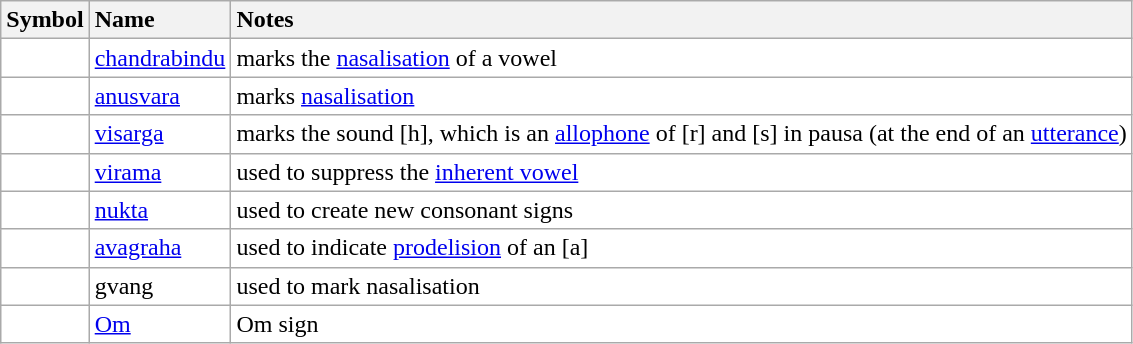<table class="wikitable nounderlines Unicode" style="border-collapse:collapse;background:#FFFFFF;text-align:center">
<tr>
<th>Symbol</th>
<th style="text-align:left">Name</th>
<th style="text-align:left">Notes</th>
</tr>
<tr>
<td></td>
<td style="text-align:left"><a href='#'>chandrabindu</a></td>
<td style="text-align:left">marks the <a href='#'>nasalisation</a> of a vowel</td>
</tr>
<tr>
<td></td>
<td style="text-align:left"><a href='#'>anusvara</a></td>
<td style="text-align:left">marks <a href='#'>nasalisation</a></td>
</tr>
<tr>
<td></td>
<td style="text-align:left"><a href='#'>visarga</a></td>
<td style="text-align:left">marks the sound [h], which is an <a href='#'>allophone</a> of [r] and [s] in pausa (at the end of an <a href='#'>utterance</a>)</td>
</tr>
<tr>
<td></td>
<td style="text-align:left"><a href='#'>virama</a></td>
<td style="text-align:left">used to suppress the <a href='#'>inherent vowel</a></td>
</tr>
<tr>
<td></td>
<td style="text-align:left"><a href='#'>nukta</a></td>
<td style="text-align:left">used to create new consonant signs</td>
</tr>
<tr>
<td></td>
<td style="text-align:left"><a href='#'>avagraha</a></td>
<td style="text-align:left">used to indicate <a href='#'>prodelision</a> of an [a]</td>
</tr>
<tr>
<td></td>
<td style="text-align:left">gvang</td>
<td style="text-align:left">used to mark nasalisation</td>
</tr>
<tr>
<td></td>
<td style="text-align:left"><a href='#'>Om</a></td>
<td style="text-align:left">Om sign</td>
</tr>
</table>
